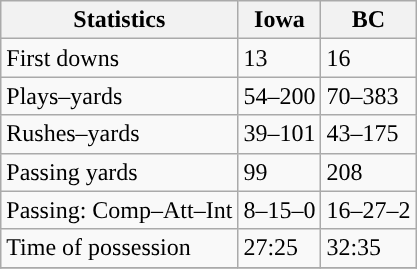<table class="wikitable">
<tr>
<th>Statistics</th>
<th>Iowa</th>
<th>BC</th>
</tr>
<tr>
<td>First downs</td>
<td>13</td>
<td>16</td>
</tr>
<tr>
<td>Plays–yards</td>
<td>54–200</td>
<td>70–383</td>
</tr>
<tr>
<td>Rushes–yards</td>
<td>39–101</td>
<td>43–175</td>
</tr>
<tr>
<td>Passing yards</td>
<td>99</td>
<td>208</td>
</tr>
<tr>
<td>Passing: Comp–Att–Int</td>
<td>8–15–0</td>
<td>16–27–2</td>
</tr>
<tr>
<td>Time of possession</td>
<td>27:25</td>
<td>32:35</td>
</tr>
<tr>
</tr>
</table>
